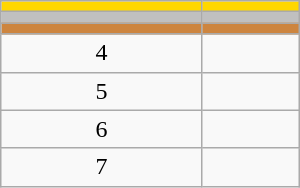<table class="wikitable" style="width:200px;">
<tr style="background:gold;">
<td align=center></td>
<td></td>
</tr>
<tr style="background:silver;">
<td align=center></td>
<td></td>
</tr>
<tr style="background:peru;">
<td align=center></td>
<td></td>
</tr>
<tr>
<td align=center>4</td>
<td></td>
</tr>
<tr>
<td align=center>5</td>
<td></td>
</tr>
<tr>
<td align=center>6</td>
<td></td>
</tr>
<tr>
<td align=center>7</td>
<td></td>
</tr>
</table>
